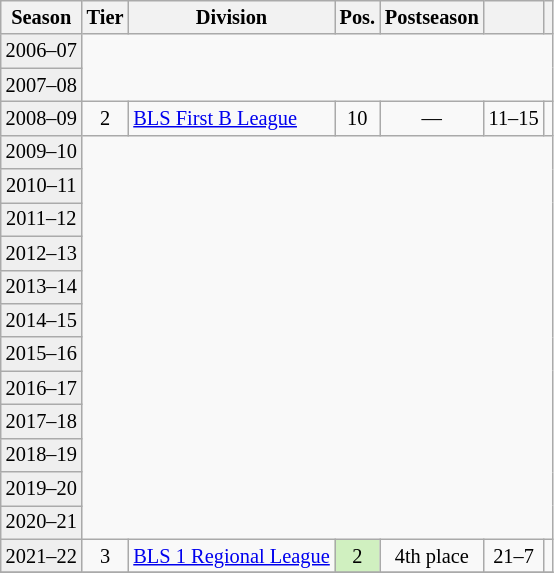<table class="wikitable" style="font-size:85%; text-align:center">
<tr>
<th>Season</th>
<th>Tier</th>
<th>Division</th>
<th>Pos.</th>
<th>Postseason</th>
<th></th>
<th></th>
</tr>
<tr>
<td bgcolor=#efefef>2006–07</td>
<td colspan=6 rowspan=2></td>
</tr>
<tr>
<td bgcolor=#efefef>2007–08</td>
</tr>
<tr>
<td bgcolor=#efefef>2008–09</td>
<td>2</td>
<td align=left><a href='#'>BLS First B League</a></td>
<td>10</td>
<td>—</td>
<td>11–15</td>
<td></td>
</tr>
<tr>
<td bgcolor=#efefef>2009–10</td>
<td colspan=6 rowspan=12></td>
</tr>
<tr>
<td bgcolor=#efefef>2010–11</td>
</tr>
<tr>
<td bgcolor=#efefef>2011–12</td>
</tr>
<tr>
<td bgcolor=#efefef>2012–13</td>
</tr>
<tr>
<td bgcolor=#efefef>2013–14</td>
</tr>
<tr>
<td bgcolor=#efefef>2014–15</td>
</tr>
<tr>
<td bgcolor=#efefef>2015–16</td>
</tr>
<tr>
<td bgcolor=#efefef>2016–17</td>
</tr>
<tr>
<td bgcolor=#efefef>2017–18</td>
</tr>
<tr>
<td bgcolor=#efefef>2018–19</td>
</tr>
<tr>
<td bgcolor=#efefef>2019–20</td>
</tr>
<tr>
<td bgcolor=#efefef>2020–21</td>
</tr>
<tr>
<td bgcolor=#efefef>2021–22</td>
<td>3</td>
<td align=left><a href='#'>BLS 1 Regional League</a></td>
<td bgcolor=#D0F0C0>2</td>
<td>4th place</td>
<td>21–7</td>
<td></td>
</tr>
<tr>
</tr>
</table>
